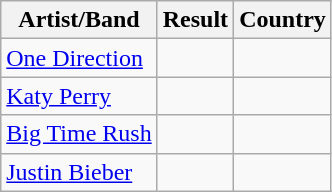<table class="wikitable">
<tr>
<th>Artist/Band</th>
<th>Result</th>
<th>Country</th>
</tr>
<tr>
<td><a href='#'>One Direction</a></td>
<td></td>
<td></td>
</tr>
<tr>
<td><a href='#'>Katy Perry</a></td>
<td></td>
<td></td>
</tr>
<tr>
<td><a href='#'>Big Time Rush</a></td>
<td></td>
<td></td>
</tr>
<tr>
<td><a href='#'>Justin Bieber</a></td>
<td></td>
<td></td>
</tr>
</table>
